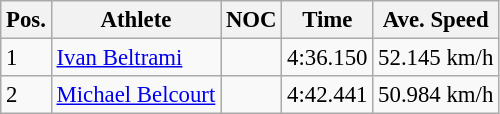<table class="wikitable" style="font-size:95%;">
<tr>
<th>Pos.</th>
<th>Athlete</th>
<th>NOC</th>
<th>Time</th>
<th>Ave. Speed</th>
</tr>
<tr>
<td>1</td>
<td><a href='#'>Ivan Beltrami</a></td>
<td></td>
<td>4:36.150</td>
<td>52.145 km/h</td>
</tr>
<tr>
<td>2</td>
<td><a href='#'>Michael Belcourt</a></td>
<td></td>
<td>4:42.441</td>
<td>50.984 km/h</td>
</tr>
</table>
